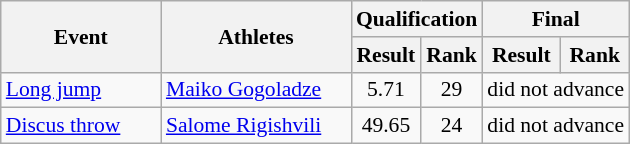<table class="wikitable" border="1" style="font-size:90%">
<tr>
<th rowspan="2" width=100>Event</th>
<th rowspan="2" width=120>Athletes</th>
<th colspan="2">Qualification</th>
<th colspan="2">Final</th>
</tr>
<tr>
<th>Result</th>
<th>Rank</th>
<th>Result</th>
<th>Rank</th>
</tr>
<tr>
<td><a href='#'>Long jump</a></td>
<td><a href='#'>Maiko Gogoladze</a></td>
<td align=center>5.71</td>
<td align=center>29</td>
<td align=center colspan="2">did not advance</td>
</tr>
<tr>
<td><a href='#'>Discus throw</a></td>
<td><a href='#'>Salome Rigishvili</a></td>
<td align=center>49.65</td>
<td align=center>24</td>
<td align=center colspan="2">did not advance</td>
</tr>
</table>
